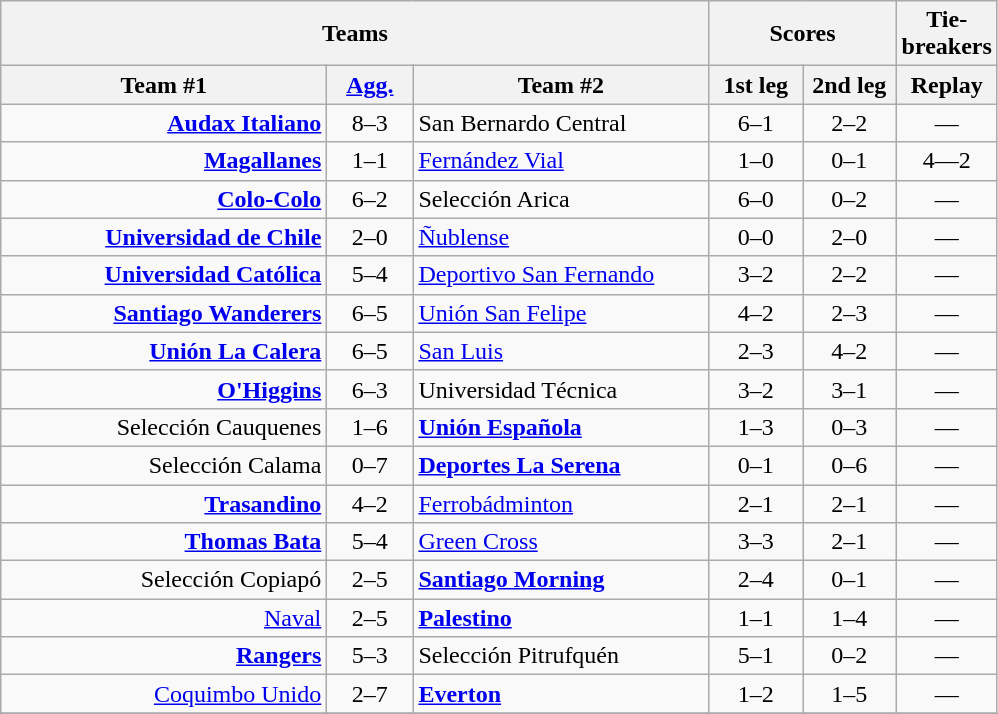<table class="wikitable" style="text-align: center;">
<tr>
<th colspan=3>Teams</th>
<th colspan=2>Scores</th>
<th colspan=3>Tie-breakers</th>
</tr>
<tr>
<th width="210">Team #1</th>
<th width="50"><a href='#'>Agg.</a></th>
<th width="190">Team #2</th>
<th width="55">1st leg</th>
<th width="55">2nd leg</th>
<th width="50">Replay</th>
</tr>
<tr>
<td align=right><strong><a href='#'>Audax Italiano</a></strong></td>
<td>8–3</td>
<td align=left>San Bernardo Central</td>
<td>6–1</td>
<td>2–2</td>
<td>—</td>
</tr>
<tr>
<td align=right><strong><a href='#'>Magallanes</a></strong></td>
<td>1–1</td>
<td align=left><a href='#'>Fernández Vial</a></td>
<td>1–0</td>
<td>0–1</td>
<td>4—2</td>
</tr>
<tr>
<td align=right><strong><a href='#'>Colo-Colo</a></strong></td>
<td>6–2</td>
<td align=left>Selección Arica</td>
<td>6–0</td>
<td>0–2</td>
<td>—</td>
</tr>
<tr>
<td align=right><strong><a href='#'>Universidad de Chile</a></strong></td>
<td>2–0</td>
<td align=left><a href='#'>Ñublense</a></td>
<td>0–0</td>
<td>2–0</td>
<td>—</td>
</tr>
<tr>
<td align=right><strong><a href='#'>Universidad Católica</a></strong></td>
<td>5–4</td>
<td align=left><a href='#'>Deportivo San Fernando</a></td>
<td>3–2</td>
<td>2–2</td>
<td>—</td>
</tr>
<tr>
<td align=right><strong><a href='#'>Santiago Wanderers</a></strong></td>
<td>6–5</td>
<td align=left><a href='#'>Unión San Felipe</a></td>
<td>4–2</td>
<td>2–3</td>
<td>—</td>
</tr>
<tr>
<td align=right><strong><a href='#'>Unión La Calera</a></strong></td>
<td>6–5</td>
<td align=left><a href='#'>San Luis</a></td>
<td>2–3</td>
<td>4–2</td>
<td>—</td>
</tr>
<tr>
<td align=right><strong><a href='#'>O'Higgins</a></strong></td>
<td>6–3</td>
<td align=left>Universidad Técnica</td>
<td>3–2</td>
<td>3–1</td>
<td>—</td>
</tr>
<tr>
<td align=right>Selección Cauquenes</td>
<td>1–6</td>
<td align=left><strong><a href='#'>Unión Española</a></strong></td>
<td>1–3</td>
<td>0–3</td>
<td>—</td>
</tr>
<tr>
<td align=right>Selección Calama</td>
<td>0–7</td>
<td align=left><strong><a href='#'>Deportes La Serena</a></strong></td>
<td>0–1</td>
<td>0–6</td>
<td>—</td>
</tr>
<tr>
<td align=right><strong><a href='#'>Trasandino</a></strong></td>
<td>4–2</td>
<td align=left><a href='#'>Ferrobádminton</a></td>
<td>2–1</td>
<td>2–1</td>
<td>—</td>
</tr>
<tr>
<td align=right><strong><a href='#'>Thomas Bata</a></strong></td>
<td>5–4</td>
<td align=left><a href='#'>Green Cross</a></td>
<td>3–3</td>
<td>2–1</td>
<td>—</td>
</tr>
<tr>
<td align=right>Selección Copiapó</td>
<td>2–5</td>
<td align=left><strong><a href='#'>Santiago Morning</a></strong></td>
<td>2–4</td>
<td>0–1</td>
<td>—</td>
</tr>
<tr>
<td align=right><a href='#'>Naval</a></td>
<td>2–5</td>
<td align=left><strong><a href='#'>Palestino</a></strong></td>
<td>1–1</td>
<td>1–4</td>
<td>—</td>
</tr>
<tr>
<td align=right><strong><a href='#'>Rangers</a></strong></td>
<td>5–3</td>
<td align=left>Selección Pitrufquén</td>
<td>5–1</td>
<td>0–2</td>
<td>—</td>
</tr>
<tr>
<td align=right><a href='#'>Coquimbo Unido</a></td>
<td>2–7</td>
<td align=left><strong><a href='#'>Everton</a></strong></td>
<td>1–2</td>
<td>1–5</td>
<td>—</td>
</tr>
<tr>
</tr>
</table>
